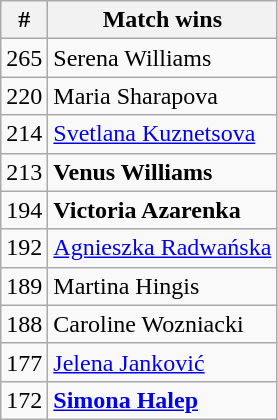<table class=wikitable>
<tr>
<th>#</th>
<th>Match wins</th>
</tr>
<tr>
<td>265</td>
<td> Serena Williams</td>
</tr>
<tr>
<td>220</td>
<td> Maria Sharapova</td>
</tr>
<tr>
<td>214</td>
<td> <a href='#'>Svetlana Kuznetsova</a></td>
</tr>
<tr>
<td>213</td>
<td> <strong>Venus Williams</strong></td>
</tr>
<tr>
<td>194</td>
<td> <strong>Victoria Azarenka</strong></td>
</tr>
<tr>
<td>192</td>
<td> <a href='#'>Agnieszka Radwańska</a></td>
</tr>
<tr>
<td>189</td>
<td> Martina Hingis</td>
</tr>
<tr>
<td>188</td>
<td> Caroline Wozniacki</td>
</tr>
<tr>
<td>177</td>
<td> <a href='#'>Jelena Janković</a></td>
</tr>
<tr>
<td>172</td>
<td> <strong><a href='#'>Simona Halep</a></strong></td>
</tr>
</table>
